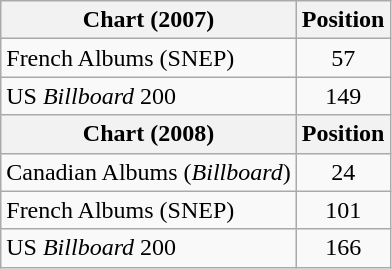<table class="wikitable">
<tr>
<th>Chart (2007)</th>
<th>Position</th>
</tr>
<tr>
<td>French Albums (SNEP)</td>
<td style="text-align:center;">57</td>
</tr>
<tr>
<td>US <em>Billboard</em> 200</td>
<td style="text-align:center;">149</td>
</tr>
<tr>
<th>Chart (2008)</th>
<th>Position</th>
</tr>
<tr>
<td>Canadian Albums (<em>Billboard</em>)</td>
<td style="text-align:center;">24</td>
</tr>
<tr>
<td>French Albums (SNEP)</td>
<td style="text-align:center;">101</td>
</tr>
<tr>
<td>US <em>Billboard</em> 200</td>
<td style="text-align:center;">166</td>
</tr>
</table>
